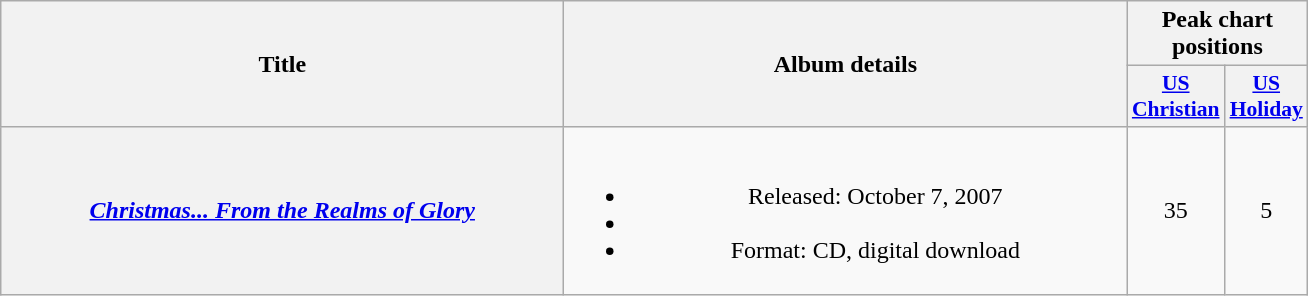<table class="wikitable plainrowheaders" style="text-align:center;">
<tr>
<th scope="col" rowspan="2" style="width:23em;">Title</th>
<th scope="col" rowspan="2" style="width:23em;">Album details</th>
<th scope="col" colspan="2">Peak chart positions</th>
</tr>
<tr>
<th style="width:3em; font-size:90%"><a href='#'>US<br>Christian</a><br></th>
<th style="width:3em; font-size:90%"><a href='#'>US<br>Holiday</a><br></th>
</tr>
<tr>
<th scope="row"><em><a href='#'>Christmas... From the Realms of Glory</a></em></th>
<td><br><ul><li>Released: October 7, 2007</li><li></li><li>Format: CD, digital download</li></ul></td>
<td>35</td>
<td>5</td>
</tr>
</table>
